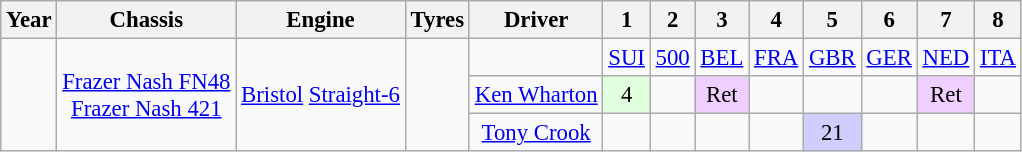<table class="wikitable" style="text-align:center; font-size:95%">
<tr>
<th>Year</th>
<th>Chassis</th>
<th>Engine</th>
<th>Tyres</th>
<th>Driver</th>
<th>1</th>
<th>2</th>
<th>3</th>
<th>4</th>
<th>5</th>
<th>6</th>
<th>7</th>
<th>8</th>
</tr>
<tr>
<td rowspan="3"></td>
<td rowspan="3"><a href='#'>Frazer Nash FN48</a><br><a href='#'>Frazer Nash 421</a></td>
<td rowspan="3"><a href='#'>Bristol</a> <a href='#'>Straight-6</a></td>
<td rowspan="3"></td>
<td></td>
<td><a href='#'>SUI</a></td>
<td><a href='#'>500</a></td>
<td><a href='#'>BEL</a></td>
<td><a href='#'>FRA</a></td>
<td><a href='#'>GBR</a></td>
<td><a href='#'>GER</a></td>
<td><a href='#'>NED</a></td>
<td><a href='#'>ITA</a></td>
</tr>
<tr>
<td><a href='#'>Ken Wharton</a></td>
<td style="background:#DFFFDF;">4</td>
<td></td>
<td style="background:#EFCFFF;">Ret</td>
<td></td>
<td></td>
<td></td>
<td style="background:#EFCFFF;">Ret</td>
<td></td>
</tr>
<tr>
<td><a href='#'>Tony Crook</a></td>
<td></td>
<td></td>
<td></td>
<td></td>
<td style="background:#CFCFFF;">21</td>
<td></td>
<td></td>
<td></td>
</tr>
</table>
